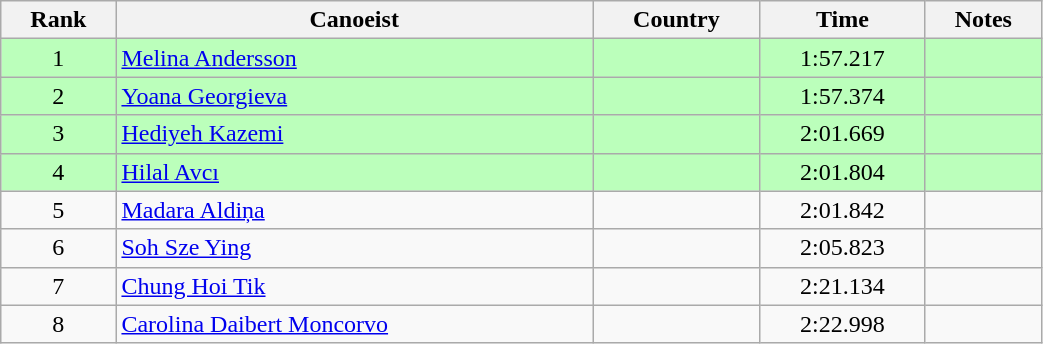<table class="wikitable" style="text-align:center;width: 55%">
<tr>
<th>Rank</th>
<th>Canoeist</th>
<th>Country</th>
<th>Time</th>
<th>Notes</th>
</tr>
<tr bgcolor=bbffbb>
<td>1</td>
<td align="left"><a href='#'>Melina Andersson</a></td>
<td align="left"></td>
<td>1:57.217</td>
<td></td>
</tr>
<tr bgcolor=bbffbb>
<td>2</td>
<td align="left"><a href='#'>Yoana Georgieva</a></td>
<td align="left"></td>
<td>1:57.374</td>
<td></td>
</tr>
<tr bgcolor=bbffbb>
<td>3</td>
<td align="left"><a href='#'>Hediyeh Kazemi</a></td>
<td align="left"></td>
<td>2:01.669</td>
<td></td>
</tr>
<tr bgcolor=bbffbb>
<td>4</td>
<td align="left"><a href='#'>Hilal Avcı</a></td>
<td align="left"></td>
<td>2:01.804</td>
<td></td>
</tr>
<tr>
<td>5</td>
<td align="left"><a href='#'>Madara Aldiņa</a></td>
<td align="left"></td>
<td>2:01.842</td>
<td></td>
</tr>
<tr>
<td>6</td>
<td align="left"><a href='#'>Soh Sze Ying</a></td>
<td align="left"></td>
<td>2:05.823</td>
<td></td>
</tr>
<tr>
<td>7</td>
<td align="left"><a href='#'>Chung Hoi Tik</a></td>
<td align="left"></td>
<td>2:21.134</td>
<td></td>
</tr>
<tr>
<td>8</td>
<td align="left"><a href='#'>Carolina Daibert Moncorvo</a></td>
<td align="left"></td>
<td>2:22.998</td>
<td></td>
</tr>
</table>
